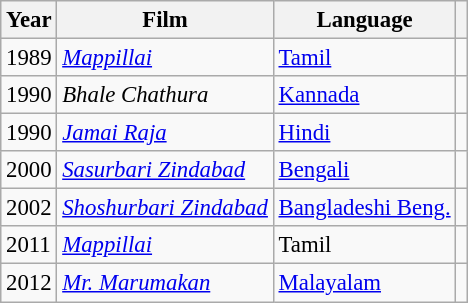<table class="wikitable sortable" style="font-size:95%;">
<tr>
<th>Year</th>
<th>Film</th>
<th>Language</th>
<th></th>
</tr>
<tr>
<td>1989</td>
<td><a href='#'><em>Mappillai</em></a></td>
<td><a href='#'>Tamil</a></td>
<td></td>
</tr>
<tr>
<td>1990</td>
<td><em>Bhale Chathura</em></td>
<td><a href='#'>Kannada</a></td>
<td></td>
</tr>
<tr>
<td>1990</td>
<td><a href='#'><em>Jamai Raja</em></a></td>
<td><a href='#'>Hindi</a></td>
<td></td>
</tr>
<tr>
<td>2000</td>
<td><em><a href='#'>Sasurbari Zindabad</a></em></td>
<td><a href='#'>Bengali</a></td>
<td></td>
</tr>
<tr>
<td>2002</td>
<td><em><a href='#'>Shoshurbari Zindabad</a></em></td>
<td><a href='#'>Bangladeshi Beng.</a></td>
<td></td>
</tr>
<tr>
<td>2011</td>
<td><a href='#'><em>Mappillai</em></a></td>
<td>Tamil</td>
<td></td>
</tr>
<tr>
<td>2012</td>
<td><em><a href='#'>Mr. Marumakan</a></em></td>
<td><a href='#'>Malayalam</a></td>
<td></td>
</tr>
</table>
